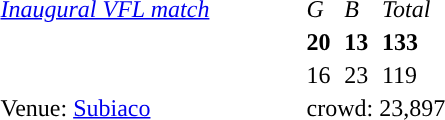<table style="margin-right:4px; margin-top:8px; float:left; border:1px No.">
<tr>
<td width=200><em><a href='#'>Inaugural VFL match</a></em></td>
<td><em>G</em></td>
<td><em>B</em></td>
<td><em>Total</em></td>
</tr>
<tr>
<td style="text-align:left"></td>
<td><strong>20</strong></td>
<td><strong>13</strong></td>
<td><strong>133</strong></td>
</tr>
<tr>
<td style="text-align:left"></td>
<td>16</td>
<td>23</td>
<td>119</td>
</tr>
<tr>
<td>Venue: <a href='#'>Subiaco</a></td>
<td colspan=3>crowd: 23,897</td>
</tr>
</table>
